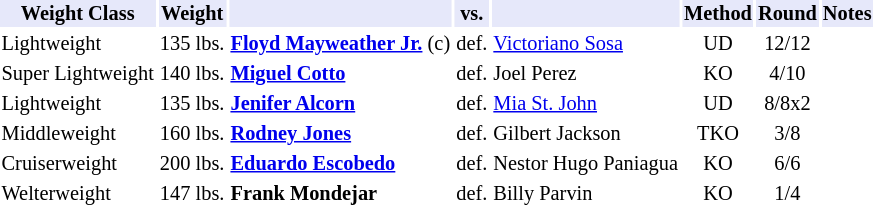<table class="toccolours" style="font-size: 85%;">
<tr>
<th style="background:#e6e8fa; color:#000; text-align:center;">Weight Class</th>
<th style="background:#e6e8fa; color:#000; text-align:center;">Weight</th>
<th style="background:#e6e8fa; color:#000; text-align:center;"></th>
<th style="background:#e6e8fa; color:#000; text-align:center;">vs.</th>
<th style="background:#e6e8fa; color:#000; text-align:center;"></th>
<th style="background:#e6e8fa; color:#000; text-align:center;">Method</th>
<th style="background:#e6e8fa; color:#000; text-align:center;">Round</th>
<th style="background:#e6e8fa; color:#000; text-align:center;">Notes</th>
</tr>
<tr>
<td>Lightweight</td>
<td>135 lbs.</td>
<td><strong><a href='#'>Floyd Mayweather Jr.</a></strong> (c)</td>
<td>def.</td>
<td><a href='#'>Victoriano Sosa</a></td>
<td align=center>UD</td>
<td align=center>12/12</td>
<td></td>
</tr>
<tr>
<td>Super Lightweight</td>
<td>140 lbs.</td>
<td><strong><a href='#'>Miguel Cotto</a></strong></td>
<td>def.</td>
<td>Joel Perez</td>
<td align=center>KO</td>
<td align=center>4/10</td>
</tr>
<tr>
<td>Lightweight</td>
<td>135 lbs.</td>
<td><strong><a href='#'>Jenifer Alcorn</a></strong></td>
<td>def.</td>
<td><a href='#'>Mia St. John</a></td>
<td align=center>UD</td>
<td align=center>8/8x2</td>
</tr>
<tr>
<td>Middleweight</td>
<td>160 lbs.</td>
<td><strong><a href='#'>Rodney Jones</a></strong></td>
<td>def.</td>
<td>Gilbert Jackson</td>
<td align=center>TKO</td>
<td align=center>3/8</td>
</tr>
<tr>
<td>Cruiserweight</td>
<td>200 lbs.</td>
<td><strong><a href='#'>Eduardo Escobedo</a></strong></td>
<td>def.</td>
<td>Nestor Hugo Paniagua</td>
<td align=center>KO</td>
<td align=center>6/6</td>
</tr>
<tr>
<td>Welterweight</td>
<td>147 lbs.</td>
<td><strong>Frank Mondejar</strong></td>
<td>def.</td>
<td>Billy Parvin</td>
<td align=center>KO</td>
<td align=center>1/4</td>
</tr>
</table>
